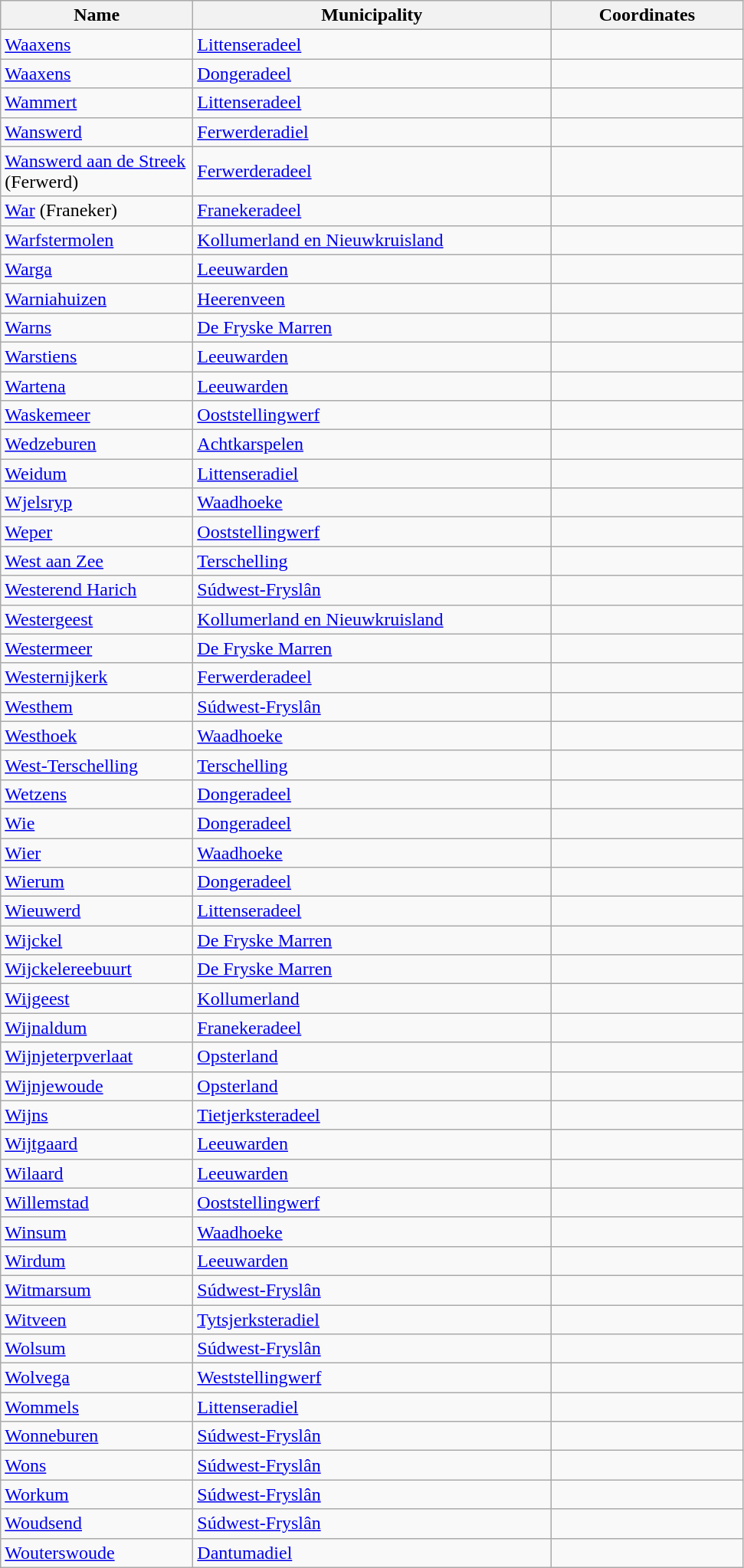<table class="wikitable sortable">
<tr>
<th style="width:10em">Name</th>
<th style="width:19em">Municipality</th>
<th style="width:10em" style="text-align:center">Coordinates</th>
</tr>
<tr>
<td><a href='#'>Waaxens</a> </td>
<td><a href='#'>Littenseradeel</a></td>
<td></td>
</tr>
<tr>
<td><a href='#'>Waaxens</a></td>
<td><a href='#'>Dongeradeel</a></td>
<td></td>
</tr>
<tr>
<td><a href='#'>Wammert</a></td>
<td><a href='#'>Littenseradeel</a></td>
<td></td>
</tr>
<tr>
<td><a href='#'>Wanswerd</a></td>
<td><a href='#'>Ferwerderadiel</a></td>
<td></td>
</tr>
<tr>
<td><a href='#'>Wanswerd aan de Streek</a><br>(Ferwerd)</td>
<td><a href='#'>Ferwerderadeel</a></td>
<td></td>
</tr>
<tr>
<td><a href='#'>War</a> (Franeker)</td>
<td><a href='#'>Franekeradeel</a></td>
<td></td>
</tr>
<tr>
<td><a href='#'>Warfstermolen</a></td>
<td><a href='#'>Kollumerland en Nieuwkruisland</a></td>
<td></td>
</tr>
<tr>
<td><a href='#'>Warga</a></td>
<td><a href='#'>Leeuwarden</a></td>
<td></td>
</tr>
<tr>
<td><a href='#'>Warniahuizen</a></td>
<td><a href='#'>Heerenveen</a></td>
<td></td>
</tr>
<tr>
<td><a href='#'>Warns</a></td>
<td><a href='#'>De Fryske Marren</a></td>
<td></td>
</tr>
<tr>
<td><a href='#'>Warstiens</a></td>
<td><a href='#'>Leeuwarden</a></td>
<td></td>
</tr>
<tr>
<td><a href='#'>Wartena</a></td>
<td><a href='#'>Leeuwarden</a></td>
<td></td>
</tr>
<tr>
<td><a href='#'>Waskemeer</a></td>
<td><a href='#'>Ooststellingwerf</a></td>
<td></td>
</tr>
<tr>
<td><a href='#'>Wedzeburen</a></td>
<td><a href='#'>Achtkarspelen</a></td>
<td></td>
</tr>
<tr>
<td><a href='#'>Weidum</a></td>
<td><a href='#'>Littenseradiel</a></td>
<td></td>
</tr>
<tr>
<td><a href='#'>Wjelsryp</a></td>
<td><a href='#'>Waadhoeke</a></td>
<td></td>
</tr>
<tr>
<td><a href='#'>Weper</a></td>
<td><a href='#'>Ooststellingwerf</a></td>
<td></td>
</tr>
<tr>
<td><a href='#'>West aan Zee</a></td>
<td><a href='#'>Terschelling</a></td>
<td></td>
</tr>
<tr>
<td><a href='#'>Westerend Harich</a></td>
<td><a href='#'>Súdwest-Fryslân</a></td>
<td></td>
</tr>
<tr>
<td><a href='#'>Westergeest</a></td>
<td><a href='#'>Kollumerland en Nieuwkruisland</a></td>
<td></td>
</tr>
<tr>
<td><a href='#'>Westermeer</a></td>
<td><a href='#'>De Fryske Marren</a></td>
<td></td>
</tr>
<tr>
<td><a href='#'>Westernijkerk</a></td>
<td><a href='#'>Ferwerderadeel</a></td>
<td></td>
</tr>
<tr>
<td><a href='#'>Westhem</a></td>
<td><a href='#'>Súdwest-Fryslân</a></td>
<td></td>
</tr>
<tr>
<td><a href='#'>Westhoek</a></td>
<td><a href='#'>Waadhoeke</a></td>
<td></td>
</tr>
<tr>
<td><a href='#'>West-Terschelling</a></td>
<td><a href='#'>Terschelling</a></td>
<td></td>
</tr>
<tr>
<td><a href='#'>Wetzens</a></td>
<td><a href='#'>Dongeradeel</a></td>
<td></td>
</tr>
<tr>
<td><a href='#'>Wie</a></td>
<td><a href='#'>Dongeradeel</a></td>
<td></td>
</tr>
<tr>
<td><a href='#'>Wier</a></td>
<td><a href='#'>Waadhoeke</a></td>
<td></td>
</tr>
<tr>
<td><a href='#'>Wierum</a></td>
<td><a href='#'>Dongeradeel</a></td>
<td></td>
</tr>
<tr>
<td><a href='#'>Wieuwerd</a></td>
<td><a href='#'>Littenseradeel</a></td>
<td></td>
</tr>
<tr>
<td><a href='#'>Wijckel</a></td>
<td><a href='#'>De Fryske Marren</a></td>
<td></td>
</tr>
<tr>
<td><a href='#'>Wijckelereebuurt</a></td>
<td><a href='#'>De Fryske Marren</a></td>
<td></td>
</tr>
<tr>
<td><a href='#'>Wijgeest</a></td>
<td><a href='#'>Kollumerland</a></td>
<td></td>
</tr>
<tr>
<td><a href='#'>Wijnaldum</a></td>
<td><a href='#'>Franekeradeel</a></td>
<td></td>
</tr>
<tr>
<td><a href='#'>Wijnjeterpverlaat</a></td>
<td><a href='#'>Opsterland</a></td>
<td></td>
</tr>
<tr>
<td><a href='#'>Wijnjewoude</a></td>
<td><a href='#'>Opsterland</a></td>
<td></td>
</tr>
<tr>
<td><a href='#'>Wijns</a></td>
<td><a href='#'>Tietjerksteradeel</a></td>
<td></td>
</tr>
<tr>
<td><a href='#'>Wijtgaard</a></td>
<td><a href='#'>Leeuwarden</a></td>
<td></td>
</tr>
<tr>
<td><a href='#'>Wilaard</a></td>
<td><a href='#'>Leeuwarden</a></td>
<td></td>
</tr>
<tr>
<td><a href='#'>Willemstad</a></td>
<td><a href='#'>Ooststellingwerf</a></td>
<td></td>
</tr>
<tr>
<td><a href='#'>Winsum</a></td>
<td><a href='#'>Waadhoeke</a></td>
<td></td>
</tr>
<tr>
<td><a href='#'>Wirdum</a></td>
<td><a href='#'>Leeuwarden</a></td>
<td></td>
</tr>
<tr>
<td><a href='#'>Witmarsum</a></td>
<td><a href='#'>Súdwest-Fryslân</a></td>
<td></td>
</tr>
<tr>
<td><a href='#'>Witveen</a></td>
<td><a href='#'>Tytsjerksteradiel</a></td>
<td></td>
</tr>
<tr>
<td><a href='#'>Wolsum</a></td>
<td><a href='#'>Súdwest-Fryslân</a></td>
<td></td>
</tr>
<tr>
<td><a href='#'>Wolvega</a></td>
<td><a href='#'>Weststellingwerf</a></td>
<td></td>
</tr>
<tr>
<td><a href='#'>Wommels</a></td>
<td><a href='#'>Littenseradiel</a></td>
<td></td>
</tr>
<tr>
<td><a href='#'>Wonneburen</a></td>
<td><a href='#'>Súdwest-Fryslân</a></td>
<td></td>
</tr>
<tr>
<td><a href='#'>Wons</a></td>
<td><a href='#'>Súdwest-Fryslân</a></td>
<td></td>
</tr>
<tr>
<td><a href='#'>Workum</a></td>
<td><a href='#'>Súdwest-Fryslân</a></td>
<td></td>
</tr>
<tr>
<td><a href='#'>Woudsend</a></td>
<td><a href='#'>Súdwest-Fryslân</a></td>
<td></td>
</tr>
<tr>
<td><a href='#'>Wouterswoude</a></td>
<td><a href='#'>Dantumadiel</a></td>
<td></td>
</tr>
</table>
